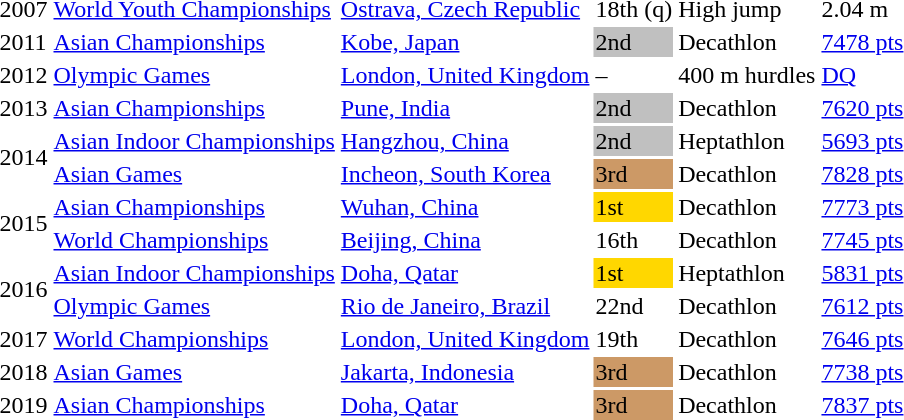<table>
<tr>
<td>2007</td>
<td><a href='#'>World Youth Championships</a></td>
<td><a href='#'>Ostrava, Czech Republic</a></td>
<td>18th (q)</td>
<td>High jump</td>
<td>2.04 m</td>
</tr>
<tr>
<td>2011</td>
<td><a href='#'>Asian Championships</a></td>
<td><a href='#'>Kobe, Japan</a></td>
<td bgcolor=silver>2nd</td>
<td>Decathlon</td>
<td><a href='#'>7478 pts</a></td>
</tr>
<tr>
<td>2012</td>
<td><a href='#'>Olympic Games</a></td>
<td><a href='#'>London, United Kingdom</a></td>
<td>–</td>
<td>400 m hurdles</td>
<td><a href='#'>DQ</a></td>
</tr>
<tr>
<td>2013</td>
<td><a href='#'>Asian Championships</a></td>
<td><a href='#'>Pune, India</a></td>
<td bgcolor=silver>2nd</td>
<td>Decathlon</td>
<td><a href='#'>7620 pts</a></td>
</tr>
<tr>
<td rowspan=2>2014</td>
<td><a href='#'>Asian Indoor Championships</a></td>
<td><a href='#'>Hangzhou, China</a></td>
<td bgcolor=silver>2nd</td>
<td>Heptathlon</td>
<td><a href='#'>5693 pts</a></td>
</tr>
<tr>
<td><a href='#'>Asian Games</a></td>
<td><a href='#'>Incheon, South Korea</a></td>
<td bgcolor=cc9966>3rd</td>
<td>Decathlon</td>
<td><a href='#'>7828 pts</a></td>
</tr>
<tr>
<td rowspan=2>2015</td>
<td><a href='#'>Asian Championships</a></td>
<td><a href='#'>Wuhan, China</a></td>
<td bgcolor=gold>1st</td>
<td>Decathlon</td>
<td><a href='#'>7773 pts</a></td>
</tr>
<tr>
<td><a href='#'>World Championships</a></td>
<td><a href='#'>Beijing, China</a></td>
<td>16th</td>
<td>Decathlon</td>
<td><a href='#'>7745 pts</a></td>
</tr>
<tr>
<td rowspan=2>2016</td>
<td><a href='#'>Asian Indoor Championships</a></td>
<td><a href='#'>Doha, Qatar</a></td>
<td bgcolor=gold>1st</td>
<td>Heptathlon</td>
<td><a href='#'>5831 pts</a></td>
</tr>
<tr>
<td><a href='#'>Olympic Games</a></td>
<td><a href='#'>Rio de Janeiro, Brazil</a></td>
<td>22nd</td>
<td>Decathlon</td>
<td><a href='#'>7612 pts</a></td>
</tr>
<tr>
<td>2017</td>
<td><a href='#'>World Championships</a></td>
<td><a href='#'>London, United Kingdom</a></td>
<td>19th</td>
<td>Decathlon</td>
<td><a href='#'>7646 pts</a></td>
</tr>
<tr>
<td>2018</td>
<td><a href='#'>Asian Games</a></td>
<td><a href='#'>Jakarta, Indonesia</a></td>
<td bgcolor=cc9966>3rd</td>
<td>Decathlon</td>
<td><a href='#'>7738 pts</a></td>
</tr>
<tr>
<td>2019</td>
<td><a href='#'>Asian Championships</a></td>
<td><a href='#'>Doha, Qatar</a></td>
<td bgcolor=cc9966>3rd</td>
<td>Decathlon</td>
<td><a href='#'>7837 pts</a></td>
</tr>
</table>
